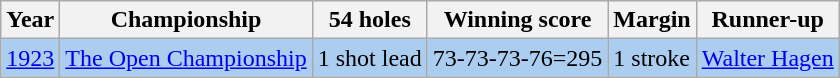<table class="wikitable">
<tr>
<th>Year</th>
<th>Championship</th>
<th>54 holes</th>
<th>Winning score</th>
<th>Margin</th>
<th>Runner-up</th>
</tr>
<tr style="background:#ABCDEF;">
<td><a href='#'>1923</a></td>
<td><a href='#'>The Open Championship</a></td>
<td>1 shot lead</td>
<td>73-73-73-76=295</td>
<td>1 stroke</td>
<td> <a href='#'>Walter Hagen</a></td>
</tr>
</table>
